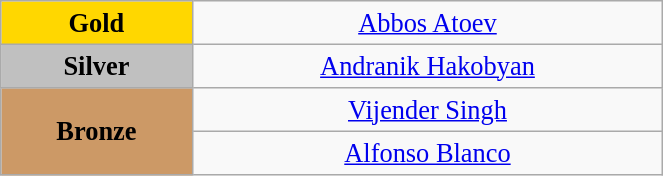<table class="wikitable" style=" text-align:center; font-size:110%;" width="35%">
<tr>
<td bgcolor="gold"><strong>Gold</strong></td>
<td><a href='#'>Abbos Atoev</a><br><em></em></td>
</tr>
<tr>
<td bgcolor="silver"><strong>Silver</strong></td>
<td><a href='#'>Andranik Hakobyan</a><br><em></em></td>
</tr>
<tr>
<td rowspan="2" bgcolor="#cc9966"><strong>Bronze</strong></td>
<td><a href='#'>Vijender Singh</a><br><em></em></td>
</tr>
<tr>
<td><a href='#'>Alfonso Blanco</a> <br><em></em></td>
</tr>
</table>
